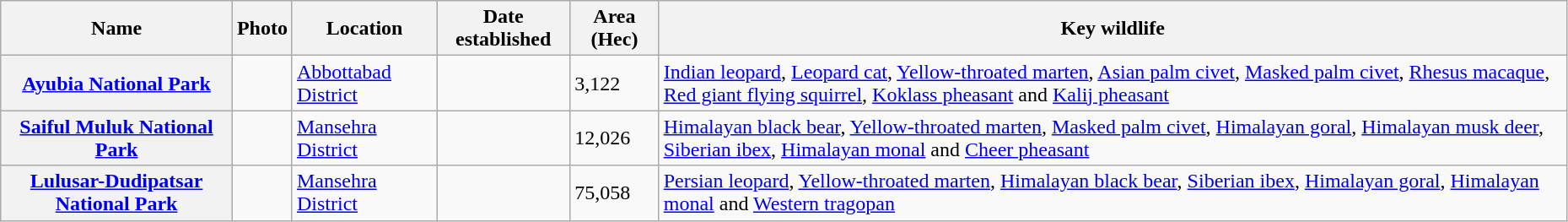<table class="wikitable sortable plainrowheaders" style="width:98%">
<tr>
<th scope="col">Name</th>
<th scope="col" class="unsortable">Photo</th>
<th scope="col">Location</th>
<th scope="col">Date established</th>
<th scope="col">Area (Hec)</th>
<th scope="col">Key wildlife</th>
</tr>
<tr>
<th scope="row"><a href='#'>Ayubia National Park</a></th>
<td></td>
<td><a href='#'>Abbottabad District</a></td>
<td></td>
<td>3,122</td>
<td><a href='#'>Indian leopard</a>, <a href='#'>Leopard cat</a>, <a href='#'>Yellow-throated marten</a>, <a href='#'>Asian palm civet</a>, <a href='#'>Masked palm civet</a>, <a href='#'>Rhesus macaque</a>, <a href='#'>Red giant flying squirrel</a>, <a href='#'>Koklass pheasant</a> and <a href='#'>Kalij pheasant</a></td>
</tr>
<tr>
<th scope="row"><a href='#'>Saiful Muluk National Park</a></th>
<td></td>
<td><a href='#'>Mansehra District</a></td>
<td></td>
<td>12,026</td>
<td><a href='#'>Himalayan black bear</a>, <a href='#'>Yellow-throated marten</a>, <a href='#'>Masked palm civet</a>, <a href='#'>Himalayan goral</a>, <a href='#'>Himalayan musk deer</a>, <a href='#'>Siberian ibex</a>, <a href='#'>Himalayan monal</a> and <a href='#'>Cheer pheasant</a></td>
</tr>
<tr>
<th scope="row"><a href='#'>Lulusar-Dudipatsar National Park</a></th>
<td></td>
<td><a href='#'>Mansehra District</a></td>
<td></td>
<td>75,058</td>
<td><a href='#'>Persian leopard</a>, <a href='#'>Yellow-throated marten</a>, <a href='#'>Himalayan black bear</a>, <a href='#'>Siberian ibex</a>, <a href='#'>Himalayan goral</a>, <a href='#'>Himalayan monal</a> and <a href='#'>Western tragopan</a></td>
</tr>
</table>
